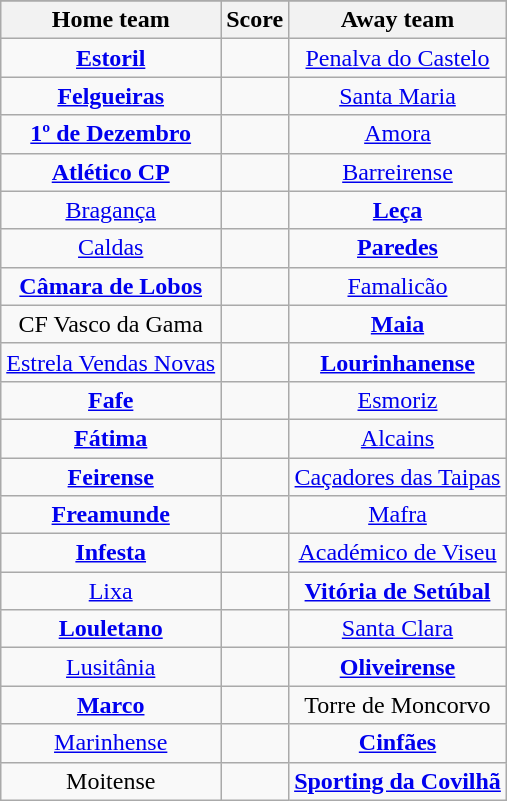<table class="wikitable" style="text-align: center">
<tr>
</tr>
<tr>
<th>Home team</th>
<th>Score</th>
<th>Away team</th>
</tr>
<tr>
<td><strong><a href='#'>Estoril</a></strong> </td>
<td></td>
<td><a href='#'>Penalva do Castelo</a> </td>
</tr>
<tr>
<td><strong><a href='#'>Felgueiras</a></strong> </td>
<td></td>
<td><a href='#'>Santa Maria</a> </td>
</tr>
<tr>
<td><strong><a href='#'>1º de Dezembro</a></strong> </td>
<td></td>
<td><a href='#'>Amora</a> </td>
</tr>
<tr>
<td><strong><a href='#'>Atlético CP</a></strong> </td>
<td></td>
<td><a href='#'>Barreirense</a> </td>
</tr>
<tr>
<td><a href='#'>Bragança</a> </td>
<td></td>
<td><strong><a href='#'>Leça</a></strong> </td>
</tr>
<tr>
<td><a href='#'>Caldas</a> </td>
<td></td>
<td><strong><a href='#'>Paredes</a></strong> </td>
</tr>
<tr>
<td><strong><a href='#'>Câmara de Lobos</a></strong> </td>
<td></td>
<td><a href='#'>Famalicão</a> </td>
</tr>
<tr>
<td>CF Vasco da Gama  </td>
<td></td>
<td><strong><a href='#'>Maia</a></strong> </td>
</tr>
<tr>
<td><a href='#'>Estrela Vendas Novas</a> </td>
<td></td>
<td><strong><a href='#'>Lourinhanense</a></strong> </td>
</tr>
<tr>
<td><strong><a href='#'>Fafe</a></strong> </td>
<td></td>
<td><a href='#'>Esmoriz</a> </td>
</tr>
<tr>
<td><strong><a href='#'>Fátima</a></strong> </td>
<td></td>
<td><a href='#'>Alcains</a> </td>
</tr>
<tr>
<td><strong><a href='#'>Feirense</a></strong> </td>
<td></td>
<td><a href='#'>Caçadores das Taipas</a> </td>
</tr>
<tr>
<td><strong><a href='#'>Freamunde</a></strong> </td>
<td></td>
<td><a href='#'>Mafra</a>  </td>
</tr>
<tr>
<td><strong><a href='#'>Infesta</a></strong> </td>
<td></td>
<td><a href='#'>Académico de Viseu</a> </td>
</tr>
<tr>
<td><a href='#'>Lixa</a> </td>
<td></td>
<td><strong><a href='#'>Vitória de Setúbal</a></strong> </td>
</tr>
<tr>
<td><strong><a href='#'>Louletano</a></strong> </td>
<td></td>
<td><a href='#'>Santa Clara</a> </td>
</tr>
<tr>
<td><a href='#'>Lusitânia</a> </td>
<td></td>
<td><strong><a href='#'>Oliveirense</a></strong> </td>
</tr>
<tr>
<td><strong><a href='#'>Marco</a></strong> </td>
<td></td>
<td>Torre de Moncorvo </td>
</tr>
<tr>
<td><a href='#'>Marinhense</a> </td>
<td></td>
<td><strong><a href='#'>Cinfães</a></strong> </td>
</tr>
<tr>
<td>Moitense </td>
<td></td>
<td><strong><a href='#'>Sporting da Covilhã</a></strong> </td>
</tr>
</table>
